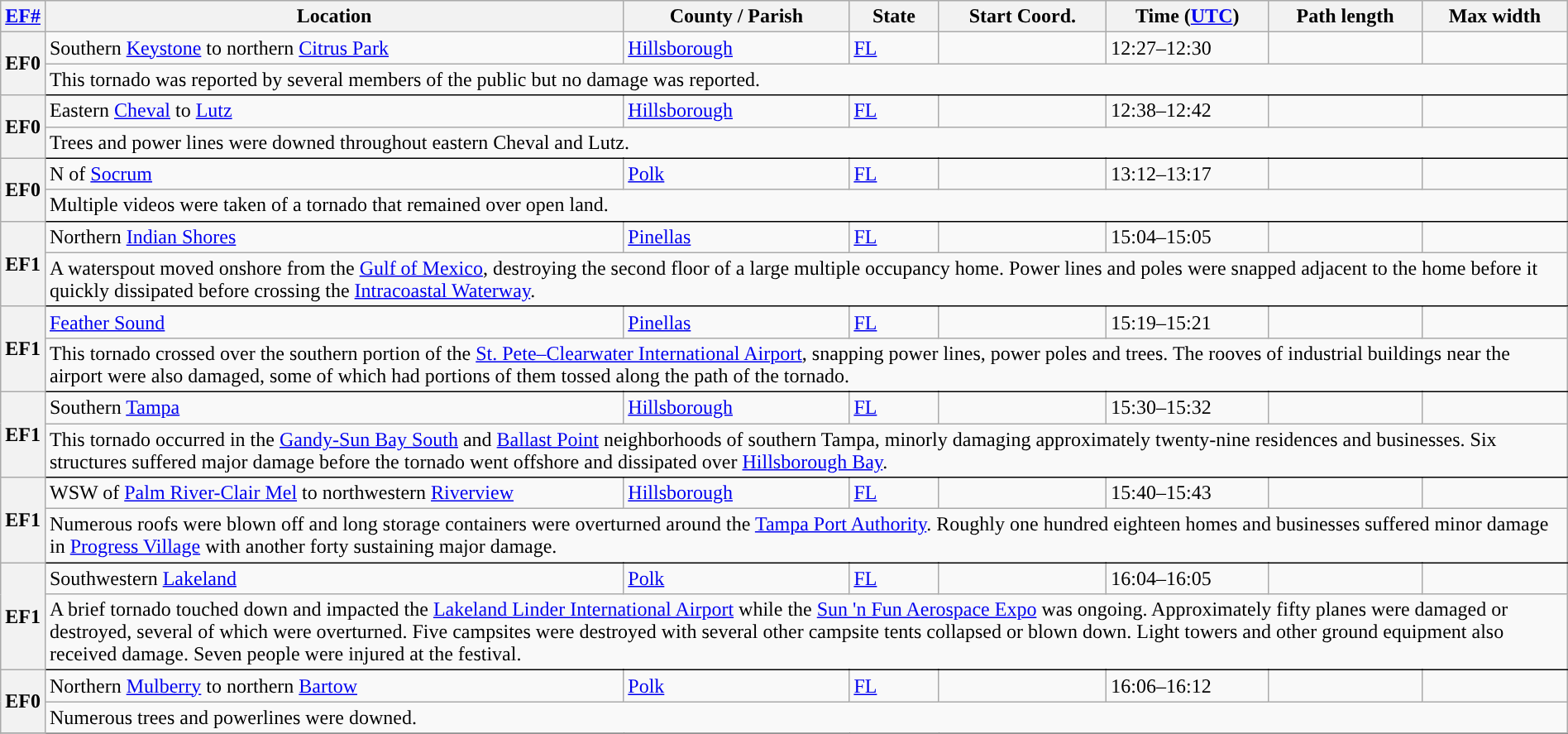<table class="wikitable sortable" style="width:100%;">
<tr>
<th scope="col" width="2%" align="center"><a href='#'>EF#</a></th>
<th scope="col" align="center" class="unsortable">Location</th>
<th scope="col" align="center" class="unsortable">County / Parish</th>
<th scope="col" align="center">State</th>
<th scope="col" align="center">Start Coord.</th>
<th scope="col" align="center">Time (<a href='#'>UTC</a>)</th>
<th scope="col" align="center">Path length</th>
<th scope="col" align="center">Max width</th>
</tr>
<tr>
<th scope="row" rowspan="2" style="background-color:#">EF0</th>
<td>Southern <a href='#'>Keystone</a> to northern <a href='#'>Citrus Park</a></td>
<td><a href='#'>Hillsborough</a></td>
<td><a href='#'>FL</a></td>
<td></td>
<td>12:27–12:30</td>
<td></td>
<td></td>
</tr>
<tr class="expand-child">
<td colspan="8" style=" border-bottom: 1px solid black;">This tornado was reported by several members of the public but no damage was reported.</td>
</tr>
<tr>
<th scope="row" rowspan="2" style="background-color:#">EF0</th>
<td>Eastern <a href='#'>Cheval</a> to <a href='#'>Lutz</a></td>
<td><a href='#'>Hillsborough</a></td>
<td><a href='#'>FL</a></td>
<td></td>
<td>12:38–12:42</td>
<td></td>
<td></td>
</tr>
<tr class="expand-child">
<td colspan="8" style=" border-bottom: 1px solid black;">Trees and power lines were downed throughout eastern Cheval and Lutz.</td>
</tr>
<tr>
<th scope="row" rowspan="2" style="background-color:#">EF0</th>
<td>N of <a href='#'>Socrum</a></td>
<td><a href='#'>Polk</a></td>
<td><a href='#'>FL</a></td>
<td></td>
<td>13:12–13:17</td>
<td></td>
<td></td>
</tr>
<tr class="expand-child">
<td colspan="8" style=" border-bottom: 1px solid black;">Multiple videos were taken of a tornado that remained over open land.</td>
</tr>
<tr>
<th scope="row" rowspan="2" style="background-color:#">EF1</th>
<td>Northern <a href='#'>Indian Shores</a></td>
<td><a href='#'>Pinellas</a></td>
<td><a href='#'>FL</a></td>
<td></td>
<td>15:04–15:05</td>
<td></td>
<td></td>
</tr>
<tr class="expand-child">
<td colspan="8" style=" border-bottom: 1px solid black;">A waterspout moved onshore from the <a href='#'>Gulf of Mexico</a>, destroying the second floor of a large multiple occupancy home. Power lines and poles were snapped adjacent to the home before it quickly dissipated before crossing the <a href='#'>Intracoastal Waterway</a>.</td>
</tr>
<tr>
<th scope="row" rowspan="2" style="background-color:#">EF1</th>
<td><a href='#'>Feather Sound</a></td>
<td><a href='#'>Pinellas</a></td>
<td><a href='#'>FL</a></td>
<td></td>
<td>15:19–15:21</td>
<td></td>
<td></td>
</tr>
<tr class="expand-child">
<td colspan="8" style=" border-bottom: 1px solid black;">This tornado crossed over the southern portion of the <a href='#'>St. Pete–Clearwater International Airport</a>, snapping power lines, power poles and trees. The rooves of industrial buildings near the airport were also damaged, some of which had portions of them tossed along the path of the tornado.</td>
</tr>
<tr>
<th scope="row" rowspan="2" style="background-color:#">EF1</th>
<td>Southern <a href='#'>Tampa</a></td>
<td><a href='#'>Hillsborough</a></td>
<td><a href='#'>FL</a></td>
<td></td>
<td>15:30–15:32</td>
<td></td>
<td></td>
</tr>
<tr class="expand-child">
<td colspan="8" style=" border-bottom: 1px solid black;">This tornado occurred in the <a href='#'>Gandy-Sun Bay South</a> and <a href='#'>Ballast Point</a> neighborhoods of southern Tampa, minorly damaging approximately twenty-nine residences and businesses. Six structures suffered major damage before the tornado went offshore and dissipated over <a href='#'>Hillsborough Bay</a>.</td>
</tr>
<tr>
<th scope="row" rowspan="2" style="background-color:#">EF1</th>
<td>WSW of <a href='#'>Palm River-Clair Mel</a> to northwestern <a href='#'>Riverview</a></td>
<td><a href='#'>Hillsborough</a></td>
<td><a href='#'>FL</a></td>
<td></td>
<td>15:40–15:43</td>
<td></td>
<td></td>
</tr>
<tr class="expand-child">
<td colspan="8" style=" border-bottom: 1px solid black;">Numerous roofs were blown off and  long storage containers were overturned around the <a href='#'>Tampa Port Authority</a>. Roughly one hundred eighteen homes and businesses suffered minor damage in <a href='#'>Progress Village</a> with another forty sustaining major damage.</td>
</tr>
<tr>
<th scope="row" rowspan="2" style="background-color:#">EF1</th>
<td>Southwestern <a href='#'>Lakeland</a></td>
<td><a href='#'>Polk</a></td>
<td><a href='#'>FL</a></td>
<td></td>
<td>16:04–16:05</td>
<td></td>
<td></td>
</tr>
<tr class="expand-child">
<td colspan="8" style=" border-bottom: 1px solid black;">A brief tornado touched down and impacted the <a href='#'>Lakeland Linder International Airport</a> while the <a href='#'>Sun 'n Fun Aerospace Expo</a> was ongoing. Approximately fifty planes were damaged or destroyed, several of which were overturned. Five campsites were destroyed with several other campsite tents collapsed or blown down. Light towers and other ground equipment also received damage. Seven people were injured at the festival.</td>
</tr>
<tr>
<th scope="row" rowspan="2" style="background-color:#">EF0</th>
<td>Northern <a href='#'>Mulberry</a> to northern <a href='#'>Bartow</a></td>
<td><a href='#'>Polk</a></td>
<td><a href='#'>FL</a></td>
<td></td>
<td>16:06–16:12</td>
<td></td>
<td></td>
</tr>
<tr class="expand-child">
<td colspan="8" style=" border-bottom: 1px solid black;">Numerous trees and powerlines were downed.</td>
</tr>
<tr>
</tr>
</table>
